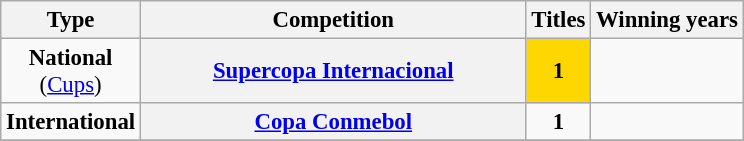<table class="wikitable plainrowheaders" style="font-size:95%; text-align:center;">
<tr>
<th>Type</th>
<th width=250px>Competition</th>
<th>Titles</th>
<th>Winning years</th>
</tr>
<tr>
<td rowspan=1><strong>National</strong><br>(<a href='#'>Cups</a>)</td>
<th scope=col><a href='#'>Supercopa Internacional</a></th>
<td bgcolor="gold"><strong>1</strong></td>
<td></td>
</tr>
<tr>
<td rowspan="1"><strong>International</strong></td>
<th scope=col><a href='#'>Copa Conmebol</a></th>
<td><strong>1</strong></td>
<td></td>
</tr>
<tr>
</tr>
</table>
